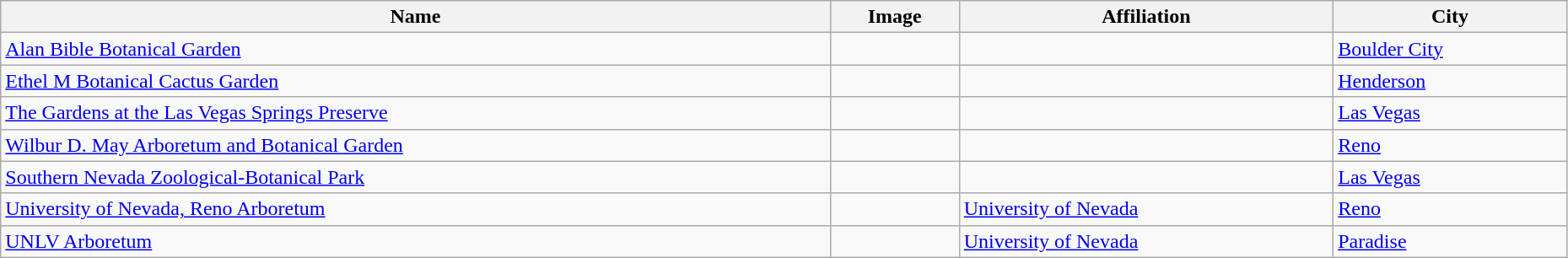<table class="wikitable" style="width:98%">
<tr>
<th>Name</th>
<th>Image</th>
<th>Affiliation</th>
<th>City</th>
</tr>
<tr>
<td><a href='#'>Alan Bible Botanical Garden</a></td>
<td></td>
<td></td>
<td><a href='#'>Boulder City</a></td>
</tr>
<tr>
<td><a href='#'>Ethel M Botanical Cactus Garden</a></td>
<td></td>
<td></td>
<td><a href='#'>Henderson</a></td>
</tr>
<tr>
<td><a href='#'>The Gardens at the Las Vegas Springs Preserve</a></td>
<td></td>
<td></td>
<td><a href='#'>Las Vegas</a></td>
</tr>
<tr>
<td><a href='#'>Wilbur D. May Arboretum and Botanical Garden</a></td>
<td></td>
<td></td>
<td><a href='#'>Reno</a></td>
</tr>
<tr>
<td><a href='#'>Southern Nevada Zoological-Botanical Park</a></td>
<td></td>
<td></td>
<td><a href='#'>Las Vegas</a></td>
</tr>
<tr>
<td><a href='#'>University of Nevada, Reno Arboretum</a></td>
<td></td>
<td><a href='#'>University of Nevada</a></td>
<td><a href='#'>Reno</a></td>
</tr>
<tr>
<td><a href='#'>UNLV Arboretum</a></td>
<td></td>
<td><a href='#'>University of Nevada</a></td>
<td><a href='#'>Paradise</a></td>
</tr>
</table>
